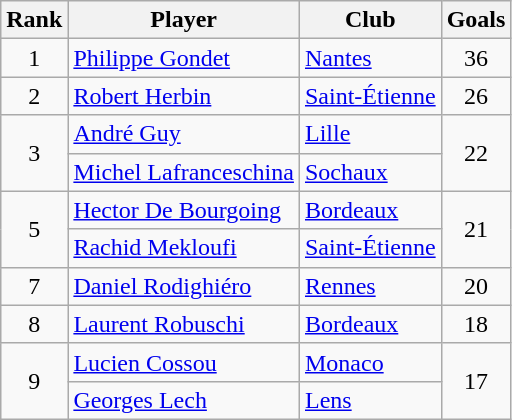<table class="wikitable" style="text-align:center">
<tr>
<th>Rank</th>
<th>Player</th>
<th>Club</th>
<th>Goals</th>
</tr>
<tr>
<td>1</td>
<td align="left"> <a href='#'>Philippe Gondet</a></td>
<td align="left"><a href='#'>Nantes</a></td>
<td>36</td>
</tr>
<tr>
<td>2</td>
<td align="left"> <a href='#'>Robert Herbin</a></td>
<td align="left"><a href='#'>Saint-Étienne</a></td>
<td>26</td>
</tr>
<tr>
<td rowspan="2">3</td>
<td align="left"> <a href='#'>André Guy</a></td>
<td align="left"><a href='#'>Lille</a></td>
<td rowspan="2">22</td>
</tr>
<tr>
<td align="left"> <a href='#'>Michel Lafranceschina</a></td>
<td align="left"><a href='#'>Sochaux</a></td>
</tr>
<tr>
<td rowspan="2">5</td>
<td align="left">  <a href='#'>Hector De Bourgoing</a></td>
<td align="left"><a href='#'>Bordeaux</a></td>
<td rowspan="2">21</td>
</tr>
<tr>
<td align="left"> <a href='#'>Rachid Mekloufi</a></td>
<td align="left"><a href='#'>Saint-Étienne</a></td>
</tr>
<tr>
<td>7</td>
<td align="left"> <a href='#'>Daniel Rodighiéro</a></td>
<td align="left"><a href='#'>Rennes</a></td>
<td>20</td>
</tr>
<tr>
<td>8</td>
<td align="left"> <a href='#'>Laurent Robuschi</a></td>
<td align="left"><a href='#'>Bordeaux</a></td>
<td>18</td>
</tr>
<tr>
<td rowspan="2">9</td>
<td align="left"> <a href='#'>Lucien Cossou</a></td>
<td align="left"><a href='#'>Monaco</a></td>
<td rowspan="2">17</td>
</tr>
<tr>
<td align="left"> <a href='#'>Georges Lech</a></td>
<td align="left"><a href='#'>Lens</a></td>
</tr>
</table>
